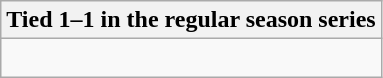<table class="wikitable collapsible collapsed">
<tr>
<th>Tied 1–1 in the regular season series</th>
</tr>
<tr>
<td><br>
</td>
</tr>
</table>
